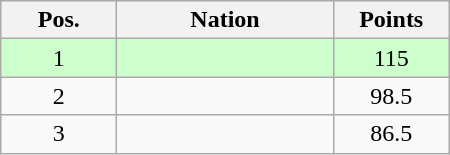<table class="wikitable gauche" cellspacing="1" style="width:300px;">
<tr style="background:#efefef; text-align:center;">
<th style="width:70px;">Pos.</th>
<th>Nation</th>
<th style="width:70px;">Points</th>
</tr>
<tr style="vertical-align:top; text-align:center; background:#ccffcc;">
<td>1</td>
<td style="text-align:left;"></td>
<td>115</td>
</tr>
<tr style="vertical-align:top; text-align:center;">
<td>2</td>
<td style="text-align:left;"></td>
<td>98.5</td>
</tr>
<tr style="vertical-align:top; text-align:center;">
<td>3</td>
<td style="text-align:left;"></td>
<td>86.5</td>
</tr>
</table>
